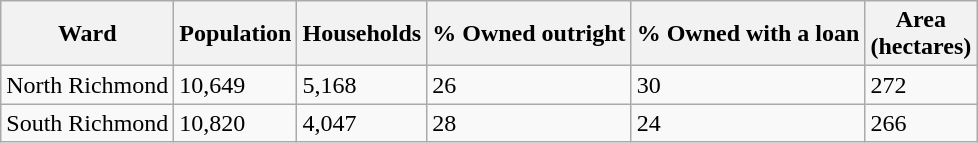<table class="wikitable">
<tr>
<th>Ward</th>
<th>Population</th>
<th>Households</th>
<th>% Owned outright</th>
<th>% Owned with a loan</th>
<th>Area<br>(hectares)</th>
</tr>
<tr>
<td>North Richmond</td>
<td>10,649</td>
<td>5,168</td>
<td>26</td>
<td>30</td>
<td>272</td>
</tr>
<tr>
<td>South Richmond</td>
<td>10,820</td>
<td>4,047</td>
<td>28</td>
<td>24</td>
<td>266</td>
</tr>
</table>
